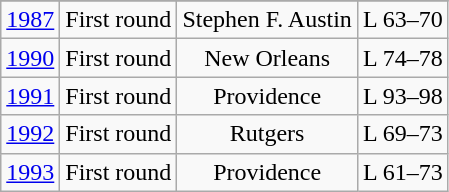<table class="wikitable">
<tr>
</tr>
<tr align="center">
<td><a href='#'>1987</a></td>
<td>First round</td>
<td>Stephen F. Austin</td>
<td>L 63–70</td>
</tr>
<tr align="center">
<td><a href='#'>1990</a></td>
<td>First round</td>
<td>New Orleans</td>
<td>L 74–78</td>
</tr>
<tr align="center">
<td><a href='#'>1991</a></td>
<td>First round</td>
<td>Providence</td>
<td>L 93–98</td>
</tr>
<tr align="center">
<td><a href='#'>1992</a></td>
<td>First round</td>
<td>Rutgers</td>
<td>L 69–73</td>
</tr>
<tr align="center">
<td><a href='#'>1993</a></td>
<td>First round</td>
<td>Providence</td>
<td>L 61–73</td>
</tr>
</table>
